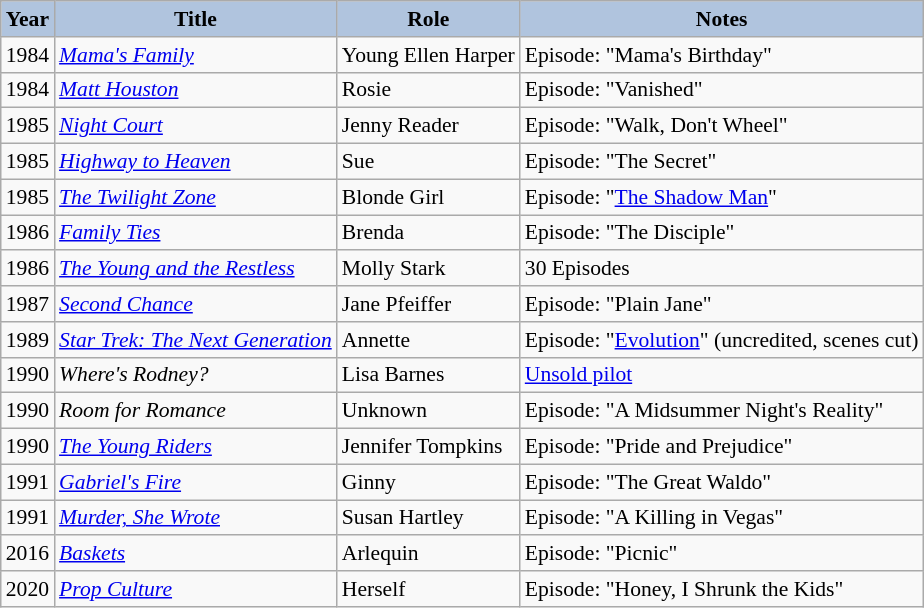<table class="wikitable sortable" style="font-size:90%;">
<tr>
<th style="background:#B0C4DE;">Year</th>
<th style="background:#B0C4DE;">Title</th>
<th style="background:#B0C4DE;">Role</th>
<th style="background:#B0C4DE;">Notes</th>
</tr>
<tr>
<td>1984</td>
<td><em><a href='#'>Mama's Family</a></em></td>
<td>Young Ellen Harper</td>
<td>Episode: "Mama's Birthday"</td>
</tr>
<tr>
<td>1984</td>
<td><em><a href='#'>Matt Houston</a></em></td>
<td>Rosie</td>
<td>Episode: "Vanished"</td>
</tr>
<tr>
<td>1985</td>
<td><em><a href='#'>Night Court</a></em></td>
<td>Jenny Reader</td>
<td>Episode: "Walk, Don't Wheel"</td>
</tr>
<tr>
<td>1985</td>
<td><em><a href='#'>Highway to Heaven</a></em></td>
<td>Sue</td>
<td>Episode: "The Secret"</td>
</tr>
<tr>
<td>1985</td>
<td><em><a href='#'>The Twilight Zone</a></em></td>
<td>Blonde Girl</td>
<td>Episode: "<a href='#'>The Shadow Man</a>"</td>
</tr>
<tr>
<td>1986</td>
<td><em><a href='#'>Family Ties</a></em></td>
<td>Brenda</td>
<td>Episode: "The Disciple"</td>
</tr>
<tr>
<td>1986</td>
<td><em><a href='#'>The Young and the Restless</a></em></td>
<td>Molly Stark</td>
<td>30 Episodes</td>
</tr>
<tr>
<td>1987</td>
<td><em><a href='#'>Second Chance</a></em></td>
<td>Jane Pfeiffer</td>
<td>Episode: "Plain Jane"</td>
</tr>
<tr>
<td>1989</td>
<td><em><a href='#'>Star Trek: The Next Generation</a></em></td>
<td>Annette</td>
<td>Episode: "<a href='#'>Evolution</a>" (uncredited, scenes cut)</td>
</tr>
<tr>
<td>1990</td>
<td><em>Where's Rodney?</em></td>
<td>Lisa Barnes</td>
<td><a href='#'>Unsold pilot</a></td>
</tr>
<tr>
<td>1990</td>
<td><em>Room for Romance</em></td>
<td>Unknown</td>
<td>Episode: "A Midsummer Night's Reality"</td>
</tr>
<tr>
<td>1990</td>
<td><em><a href='#'>The Young Riders</a></em></td>
<td>Jennifer Tompkins</td>
<td>Episode: "Pride and Prejudice"</td>
</tr>
<tr>
<td>1991</td>
<td><em><a href='#'>Gabriel's Fire</a></em></td>
<td>Ginny</td>
<td>Episode: "The Great Waldo"</td>
</tr>
<tr>
<td>1991</td>
<td><em><a href='#'>Murder, She Wrote</a></em></td>
<td>Susan Hartley</td>
<td>Episode: "A Killing in Vegas"</td>
</tr>
<tr>
<td>2016</td>
<td><em><a href='#'>Baskets</a></em></td>
<td>Arlequin</td>
<td>Episode: "Picnic"</td>
</tr>
<tr>
<td>2020</td>
<td><em><a href='#'>Prop Culture</a></em></td>
<td>Herself</td>
<td>Episode: "Honey, I Shrunk the Kids"</td>
</tr>
</table>
